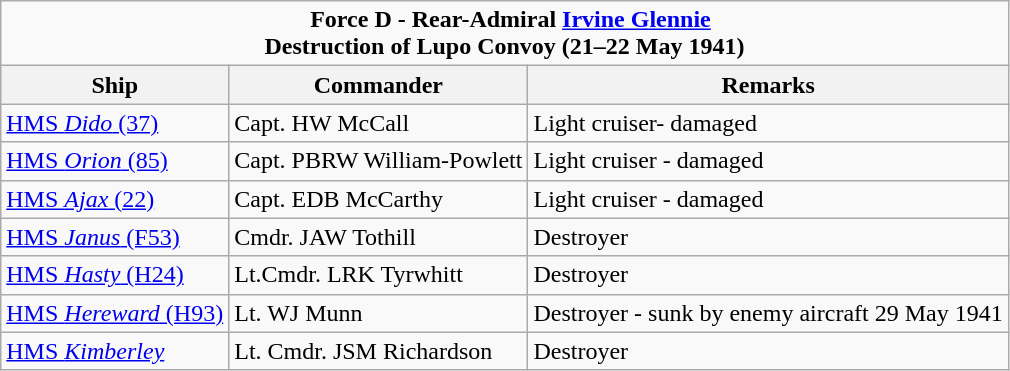<table class="wikitable">
<tr>
<th colspan=3 style="background: #f9f9f9; text-align: center;">  <strong>Force D - Rear-Admiral <a href='#'>Irvine Glennie</a></strong><br>Destruction of Lupo Convoy (21–22 May 1941)</th>
</tr>
<tr>
<th>Ship</th>
<th>Commander</th>
<th>Remarks</th>
</tr>
<tr>
<td><a href='#'>HMS <em>Dido</em> (37)</a></td>
<td>Capt. HW McCall</td>
<td>Light cruiser- damaged</td>
</tr>
<tr>
<td><a href='#'>HMS <em>Orion</em> (85)</a></td>
<td>Capt. PBRW William-Powlett</td>
<td>Light cruiser - damaged</td>
</tr>
<tr>
<td><a href='#'>HMS <em>Ajax</em> (22)</a></td>
<td>Capt. EDB McCarthy</td>
<td>Light cruiser - damaged</td>
</tr>
<tr>
<td><a href='#'>HMS <em>Janus</em> (F53)</a></td>
<td>Cmdr. JAW Tothill</td>
<td>Destroyer</td>
</tr>
<tr>
<td><a href='#'>HMS <em>Hasty</em> (H24)</a></td>
<td>Lt.Cmdr. LRK Tyrwhitt</td>
<td>Destroyer</td>
</tr>
<tr>
<td><a href='#'>HMS <em>Hereward</em> (H93)</a></td>
<td>Lt. WJ Munn</td>
<td>Destroyer - sunk by enemy aircraft 29 May 1941</td>
</tr>
<tr>
<td><a href='#'>HMS <em>Kimberley</em></a></td>
<td>Lt. Cmdr. JSM Richardson</td>
<td>Destroyer</td>
</tr>
</table>
